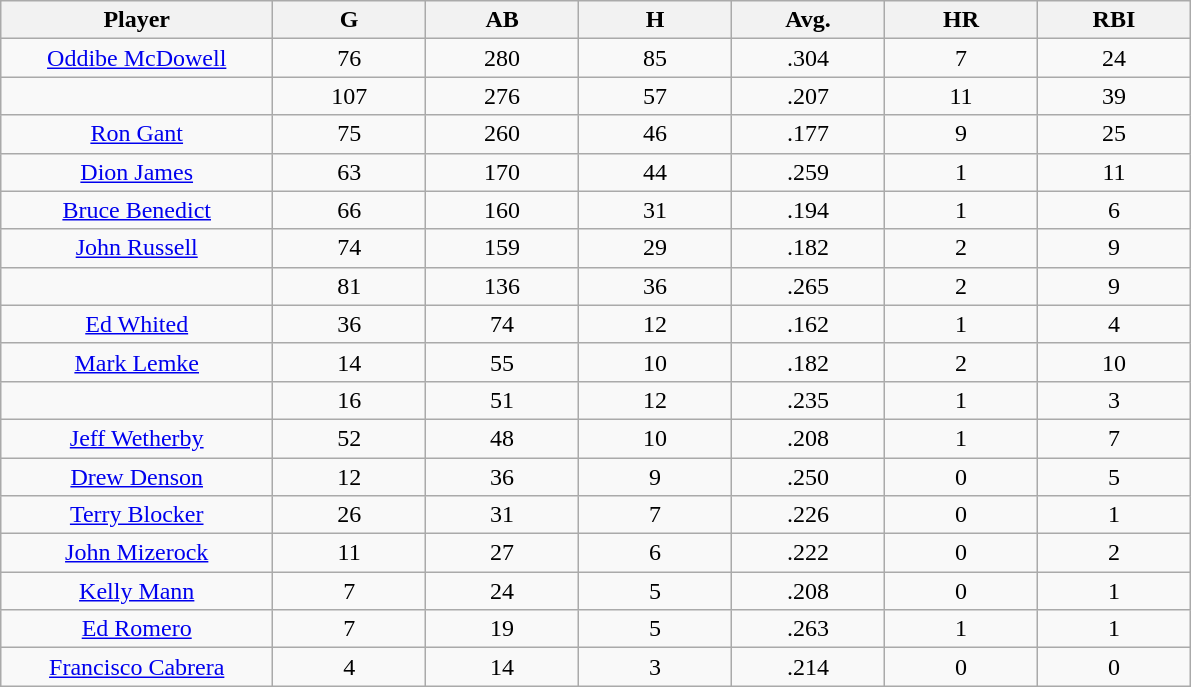<table class="wikitable sortable">
<tr>
<th bgcolor="#DDDDFF" width="16%">Player</th>
<th bgcolor="#DDDDFF" width="9%">G</th>
<th bgcolor="#DDDDFF" width="9%">AB</th>
<th bgcolor="#DDDDFF" width="9%">H</th>
<th bgcolor="#DDDDFF" width="9%">Avg.</th>
<th bgcolor="#DDDDFF" width="9%">HR</th>
<th bgcolor="#DDDDFF" width="9%">RBI</th>
</tr>
<tr align="center">
<td><a href='#'>Oddibe McDowell</a></td>
<td>76</td>
<td>280</td>
<td>85</td>
<td>.304</td>
<td>7</td>
<td>24</td>
</tr>
<tr align=center>
<td></td>
<td>107</td>
<td>276</td>
<td>57</td>
<td>.207</td>
<td>11</td>
<td>39</td>
</tr>
<tr align="center">
<td><a href='#'>Ron Gant</a></td>
<td>75</td>
<td>260</td>
<td>46</td>
<td>.177</td>
<td>9</td>
<td>25</td>
</tr>
<tr align=center>
<td><a href='#'>Dion James</a></td>
<td>63</td>
<td>170</td>
<td>44</td>
<td>.259</td>
<td>1</td>
<td>11</td>
</tr>
<tr align=center>
<td><a href='#'>Bruce Benedict</a></td>
<td>66</td>
<td>160</td>
<td>31</td>
<td>.194</td>
<td>1</td>
<td>6</td>
</tr>
<tr align=center>
<td><a href='#'>John Russell</a></td>
<td>74</td>
<td>159</td>
<td>29</td>
<td>.182</td>
<td>2</td>
<td>9</td>
</tr>
<tr align=center>
<td></td>
<td>81</td>
<td>136</td>
<td>36</td>
<td>.265</td>
<td>2</td>
<td>9</td>
</tr>
<tr align="center">
<td><a href='#'>Ed Whited</a></td>
<td>36</td>
<td>74</td>
<td>12</td>
<td>.162</td>
<td>1</td>
<td>4</td>
</tr>
<tr align=center>
<td><a href='#'>Mark Lemke</a></td>
<td>14</td>
<td>55</td>
<td>10</td>
<td>.182</td>
<td>2</td>
<td>10</td>
</tr>
<tr align=center>
<td></td>
<td>16</td>
<td>51</td>
<td>12</td>
<td>.235</td>
<td>1</td>
<td>3</td>
</tr>
<tr align="center">
<td><a href='#'>Jeff Wetherby</a></td>
<td>52</td>
<td>48</td>
<td>10</td>
<td>.208</td>
<td>1</td>
<td>7</td>
</tr>
<tr align=center>
<td><a href='#'>Drew Denson</a></td>
<td>12</td>
<td>36</td>
<td>9</td>
<td>.250</td>
<td>0</td>
<td>5</td>
</tr>
<tr align=center>
<td><a href='#'>Terry Blocker</a></td>
<td>26</td>
<td>31</td>
<td>7</td>
<td>.226</td>
<td>0</td>
<td>1</td>
</tr>
<tr align=center>
<td><a href='#'>John Mizerock</a></td>
<td>11</td>
<td>27</td>
<td>6</td>
<td>.222</td>
<td>0</td>
<td>2</td>
</tr>
<tr align=center>
<td><a href='#'>Kelly Mann</a></td>
<td>7</td>
<td>24</td>
<td>5</td>
<td>.208</td>
<td>0</td>
<td>1</td>
</tr>
<tr align=center>
<td><a href='#'>Ed Romero</a></td>
<td>7</td>
<td>19</td>
<td>5</td>
<td>.263</td>
<td>1</td>
<td>1</td>
</tr>
<tr align=center>
<td><a href='#'>Francisco Cabrera</a></td>
<td>4</td>
<td>14</td>
<td>3</td>
<td>.214</td>
<td>0</td>
<td>0</td>
</tr>
</table>
